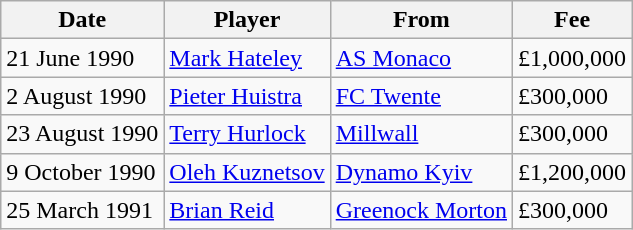<table class="wikitable sortable">
<tr>
<th>Date</th>
<th>Player</th>
<th>From</th>
<th>Fee</th>
</tr>
<tr>
<td>21 June 1990</td>
<td> <a href='#'>Mark Hateley</a></td>
<td> <a href='#'>AS Monaco</a></td>
<td>£1,000,000</td>
</tr>
<tr>
<td>2 August 1990</td>
<td> <a href='#'>Pieter Huistra</a></td>
<td> <a href='#'>FC Twente</a></td>
<td>£300,000</td>
</tr>
<tr>
<td>23 August 1990</td>
<td> <a href='#'>Terry Hurlock</a></td>
<td> <a href='#'>Millwall</a></td>
<td>£300,000</td>
</tr>
<tr>
<td>9 October 1990</td>
<td> <a href='#'>Oleh Kuznetsov</a></td>
<td> <a href='#'>Dynamo Kyiv</a></td>
<td>£1,200,000</td>
</tr>
<tr>
<td>25 March 1991</td>
<td> <a href='#'>Brian Reid</a></td>
<td> <a href='#'>Greenock Morton</a></td>
<td>£300,000</td>
</tr>
</table>
